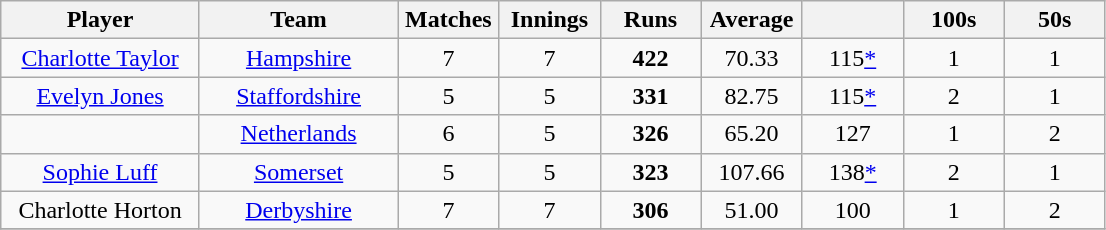<table class="wikitable" style="text-align:center;">
<tr>
<th width=125>Player</th>
<th width=125>Team</th>
<th width=60>Matches</th>
<th width=60>Innings</th>
<th width=60>Runs</th>
<th width=60>Average</th>
<th width=60></th>
<th width=60>100s</th>
<th width=60>50s</th>
</tr>
<tr>
<td><a href='#'>Charlotte Taylor</a></td>
<td><a href='#'>Hampshire</a></td>
<td>7</td>
<td>7</td>
<td><strong>422</strong></td>
<td>70.33</td>
<td>115<a href='#'>*</a></td>
<td>1</td>
<td>1</td>
</tr>
<tr>
<td><a href='#'>Evelyn Jones</a></td>
<td><a href='#'>Staffordshire</a></td>
<td>5</td>
<td>5</td>
<td><strong>331</strong></td>
<td>82.75</td>
<td>115<a href='#'>*</a></td>
<td>2</td>
<td>1</td>
</tr>
<tr>
<td></td>
<td><a href='#'>Netherlands</a></td>
<td>6</td>
<td>5</td>
<td><strong>326</strong></td>
<td>65.20</td>
<td>127</td>
<td>1</td>
<td>2</td>
</tr>
<tr>
<td><a href='#'>Sophie Luff</a></td>
<td><a href='#'>Somerset</a></td>
<td>5</td>
<td>5</td>
<td><strong>323</strong></td>
<td>107.66</td>
<td>138<a href='#'>*</a></td>
<td>2</td>
<td>1</td>
</tr>
<tr>
<td>Charlotte Horton</td>
<td><a href='#'>Derbyshire</a></td>
<td>7</td>
<td>7</td>
<td><strong>306</strong></td>
<td>51.00</td>
<td>100</td>
<td>1</td>
<td>2</td>
</tr>
<tr>
</tr>
</table>
